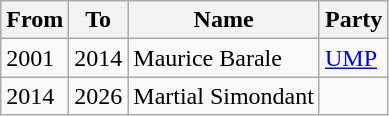<table class="wikitable">
<tr>
<th>From</th>
<th>To</th>
<th>Name</th>
<th>Party</th>
</tr>
<tr>
<td>2001</td>
<td>2014</td>
<td>Maurice Barale</td>
<td><a href='#'>UMP</a></td>
</tr>
<tr>
<td>2014</td>
<td>2026</td>
<td>Martial Simondant</td>
<td></td>
</tr>
</table>
